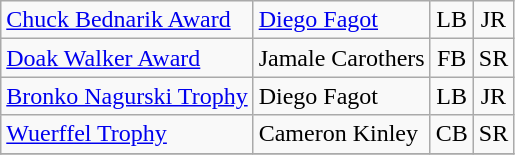<table class="wikitable">
<tr>
<td><a href='#'>Chuck Bednarik Award</a></td>
<td><a href='#'>Diego Fagot</a></td>
<td align=center>LB</td>
<td align=center>JR</td>
</tr>
<tr>
<td><a href='#'>Doak Walker Award</a></td>
<td>Jamale Carothers</td>
<td align=center>FB</td>
<td align=center>SR</td>
</tr>
<tr>
<td><a href='#'>Bronko Nagurski Trophy</a></td>
<td>Diego Fagot</td>
<td align=center>LB</td>
<td align=center>JR</td>
</tr>
<tr>
<td><a href='#'>Wuerffel Trophy</a></td>
<td>Cameron Kinley</td>
<td align=center>CB</td>
<td align=center>SR</td>
</tr>
<tr>
</tr>
</table>
